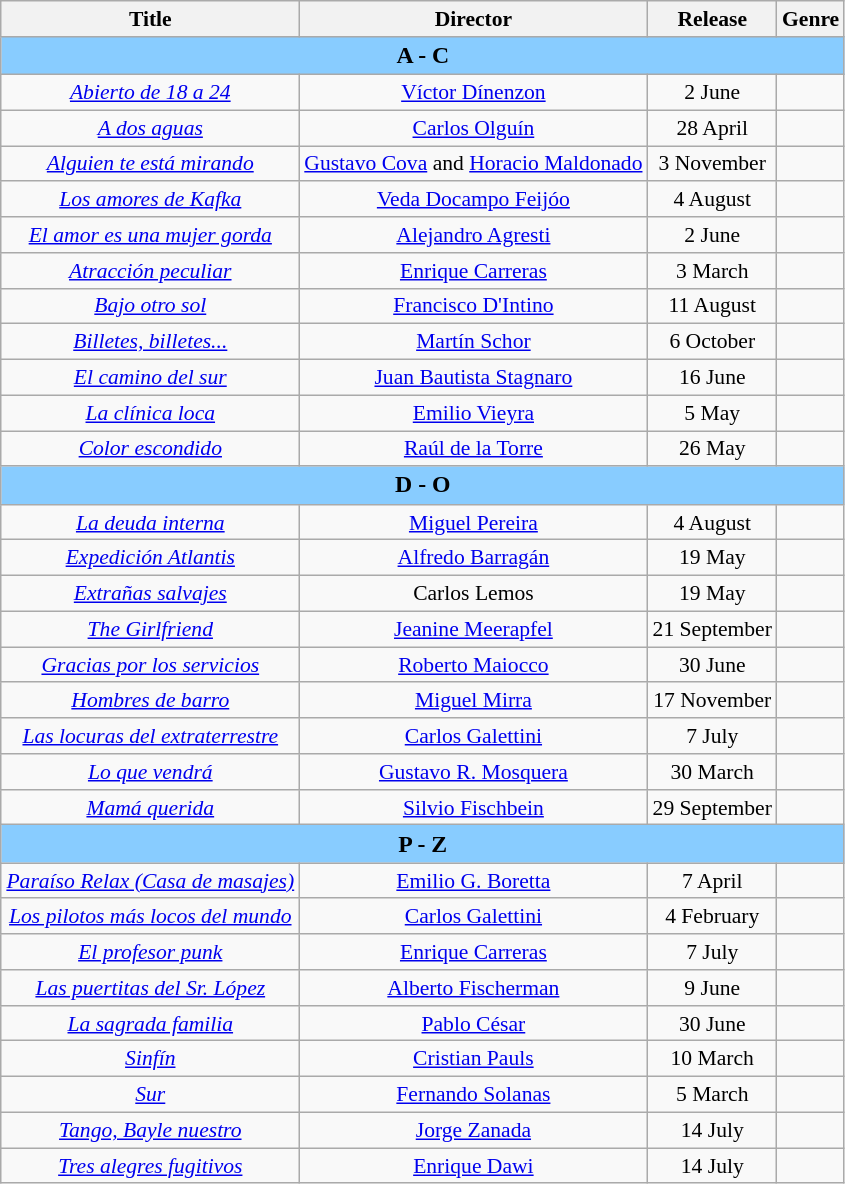<table class="wikitable" style="margin:1em 0 1em 1em; text-align: center; font-size: 90%;">
<tr>
<th scope="col">Title</th>
<th scope="col">Director</th>
<th scope="col">Release</th>
<th scope="col">Genre</th>
</tr>
<tr>
<th colspan="4" style="background-color:#88ccff; font-size:110%;"><strong>A  -  C</strong></th>
</tr>
<tr>
<td><em><a href='#'>Abierto de 18 a 24</a></em></td>
<td><a href='#'>Víctor Dínenzon</a></td>
<td>2 June</td>
<td></td>
</tr>
<tr>
<td><em><a href='#'>A dos aguas</a></em></td>
<td><a href='#'>Carlos Olguín</a></td>
<td>28 April</td>
<td></td>
</tr>
<tr>
<td><em><a href='#'>Alguien te está mirando</a></em></td>
<td><a href='#'>Gustavo Cova</a> and <a href='#'>Horacio Maldonado</a></td>
<td>3 November</td>
<td></td>
</tr>
<tr>
<td><em><a href='#'>Los amores de Kafka</a></em></td>
<td><a href='#'>Veda Docampo Feijóo</a></td>
<td>4 August</td>
<td></td>
</tr>
<tr>
<td><em><a href='#'>El amor es una mujer gorda</a></em></td>
<td><a href='#'>Alejandro Agresti</a></td>
<td>2 June</td>
<td></td>
</tr>
<tr>
<td><em><a href='#'>Atracción peculiar</a></em></td>
<td><a href='#'>Enrique Carreras</a></td>
<td>3 March</td>
<td></td>
</tr>
<tr>
<td><em><a href='#'>Bajo otro sol</a></em></td>
<td><a href='#'>Francisco D'Intino</a></td>
<td>11 August</td>
<td></td>
</tr>
<tr>
<td><em><a href='#'>Billetes, billetes...</a></em></td>
<td><a href='#'>Martín Schor</a></td>
<td>6 October</td>
<td></td>
</tr>
<tr>
<td><em><a href='#'>El camino del sur</a></em></td>
<td><a href='#'>Juan Bautista Stagnaro</a></td>
<td>16 June</td>
<td></td>
</tr>
<tr>
<td><em><a href='#'>La clínica loca</a></em></td>
<td><a href='#'>Emilio Vieyra</a></td>
<td>5 May</td>
<td></td>
</tr>
<tr>
<td><em><a href='#'>Color escondido</a></em></td>
<td><a href='#'>Raúl de la Torre</a></td>
<td>26 May</td>
<td></td>
</tr>
<tr>
<th colspan="4" style="background-color:#88ccff; font-size:110%;"><strong>D  -  O</strong></th>
</tr>
<tr>
<td><em><a href='#'>La deuda interna</a></em></td>
<td><a href='#'>Miguel Pereira</a></td>
<td>4 August</td>
<td></td>
</tr>
<tr>
<td><em><a href='#'>Expedición Atlantis</a></em></td>
<td><a href='#'>Alfredo Barragán</a></td>
<td>19 May</td>
<td></td>
</tr>
<tr>
<td><em><a href='#'>Extrañas salvajes</a></em></td>
<td>Carlos Lemos</td>
<td>19 May</td>
<td></td>
</tr>
<tr>
<td><em><a href='#'>The Girlfriend</a></em></td>
<td><a href='#'>Jeanine Meerapfel</a></td>
<td>21 September</td>
<td></td>
</tr>
<tr>
<td><em><a href='#'>Gracias por los servicios</a></em></td>
<td><a href='#'>Roberto Maiocco</a></td>
<td>30 June</td>
<td></td>
</tr>
<tr>
<td><em><a href='#'>Hombres de barro</a></em></td>
<td><a href='#'>Miguel Mirra</a></td>
<td>17 November</td>
<td></td>
</tr>
<tr>
<td><em><a href='#'>Las locuras del extraterrestre</a></em></td>
<td><a href='#'>Carlos Galettini</a></td>
<td>7 July</td>
<td></td>
</tr>
<tr>
<td><em><a href='#'>Lo que vendrá</a></em></td>
<td><a href='#'>Gustavo R. Mosquera</a></td>
<td>30 March</td>
<td></td>
</tr>
<tr>
<td><em><a href='#'>Mamá querida</a></em></td>
<td><a href='#'>Silvio Fischbein</a></td>
<td>29 September</td>
<td></td>
</tr>
<tr>
<th colspan="4" style="background-color:#88ccff; font-size:110%;"><strong>P  -  Z</strong></th>
</tr>
<tr>
<td><em><a href='#'>Paraíso Relax (Casa de masajes)</a></em></td>
<td><a href='#'>Emilio G. Boretta</a></td>
<td>7 April</td>
<td></td>
</tr>
<tr>
<td><em><a href='#'>Los pilotos más locos del mundo</a></em></td>
<td><a href='#'>Carlos Galettini</a></td>
<td>4 February</td>
<td></td>
</tr>
<tr>
<td><em><a href='#'>El profesor punk</a></em></td>
<td><a href='#'>Enrique Carreras</a></td>
<td>7 July</td>
<td></td>
</tr>
<tr>
<td><em><a href='#'>Las puertitas del Sr. López</a></em></td>
<td><a href='#'>Alberto Fischerman</a></td>
<td>9 June</td>
<td></td>
</tr>
<tr>
<td><em><a href='#'>La sagrada familia</a></em></td>
<td><a href='#'>Pablo César</a></td>
<td>30 June</td>
<td></td>
</tr>
<tr>
<td><em><a href='#'>Sinfín</a></em></td>
<td><a href='#'>Cristian Pauls</a></td>
<td>10 March</td>
<td></td>
</tr>
<tr>
<td><em><a href='#'>Sur</a></em></td>
<td><a href='#'>Fernando Solanas</a></td>
<td>5 March</td>
<td></td>
</tr>
<tr>
<td><em><a href='#'>Tango, Bayle nuestro</a></em></td>
<td><a href='#'>Jorge Zanada</a></td>
<td>14 July</td>
<td></td>
</tr>
<tr>
<td><em><a href='#'>Tres alegres fugitivos</a></em></td>
<td><a href='#'>Enrique Dawi</a></td>
<td>14 July</td>
<td></td>
</tr>
</table>
